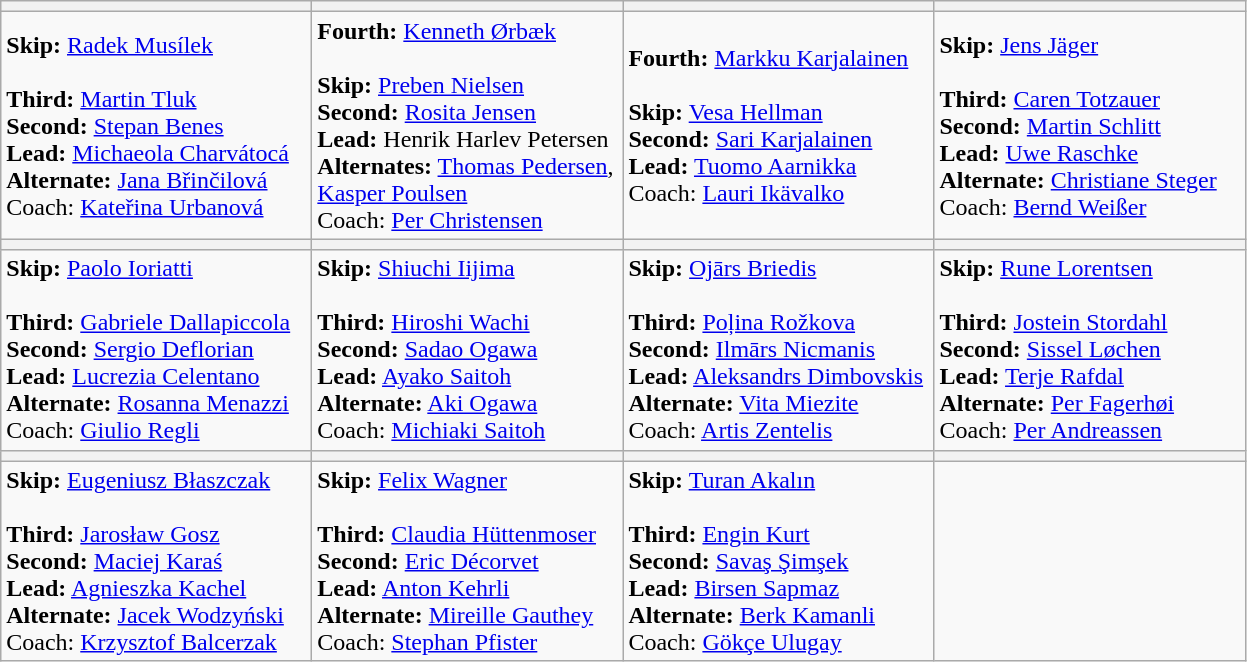<table class="wikitable">
<tr>
<th bgcolor="#efefef" width="200"></th>
<th bgcolor="#efefef" width="200"></th>
<th bgcolor="#efefef" width="200"></th>
<th bgcolor="#efefef" width="200"></th>
</tr>
<tr>
<td><strong>Skip:</strong> <a href='#'>Radek Musílek</a><br><br><strong>Third:</strong> <a href='#'>Martin Tluk</a><br>
<strong>Second:</strong> <a href='#'>Stepan Benes</a><br>
<strong>Lead:</strong> <a href='#'>Michaeola Charvátocá</a><br>
<strong>Alternate:</strong> <a href='#'>Jana Břinčilová</a><br>
Coach: <a href='#'>Kateřina Urbanová</a></td>
<td><strong>Fourth:</strong> <a href='#'>Kenneth Ørbæk</a><br><br><strong>Skip:</strong> <a href='#'>Preben Nielsen</a><br>
<strong>Second:</strong> <a href='#'>Rosita Jensen</a><br>
<strong>Lead:</strong> Henrik Harlev Petersen<br>
<strong>Alternates:</strong> <a href='#'>Thomas Pedersen</a>, <br><a href='#'>Kasper Poulsen</a><br>
Coach: <a href='#'>Per Christensen</a></td>
<td><strong>Fourth:</strong> <a href='#'>Markku Karjalainen</a><br><br><strong>Skip:</strong> <a href='#'>Vesa Hellman</a><br>
<strong>Second:</strong> <a href='#'>Sari Karjalainen</a><br>
<strong>Lead:</strong> <a href='#'>Tuomo Aarnikka</a><br>
Coach: <a href='#'>Lauri Ikävalko</a></td>
<td><strong>Skip:</strong> <a href='#'>Jens Jäger</a><br><br><strong>Third:</strong> <a href='#'>Caren Totzauer</a><br>
<strong>Second:</strong> <a href='#'>Martin Schlitt</a><br>
<strong>Lead:</strong> <a href='#'>Uwe Raschke</a><br>
<strong>Alternate:</strong> <a href='#'>Christiane Steger</a><br>
Coach: <a href='#'>Bernd Weißer</a></td>
</tr>
<tr>
<th bgcolor="#efefef" width="200"></th>
<th bgcolor="#efefef" width="200"></th>
<th bgcolor="#efefef" width="200"></th>
<th bgcolor="#efefef" width="200"></th>
</tr>
<tr>
<td><strong>Skip:</strong> <a href='#'>Paolo Ioriatti</a><br><br><strong>Third:</strong> <a href='#'>Gabriele Dallapiccola</a><br>
<strong>Second:</strong> <a href='#'>Sergio Deflorian</a><br>
<strong>Lead:</strong> <a href='#'>Lucrezia Celentano</a><br>
<strong>Alternate:</strong> <a href='#'>Rosanna Menazzi</a><br>
Coach: <a href='#'>Giulio Regli</a></td>
<td><strong>Skip:</strong> <a href='#'>Shiuchi Iijima</a><br><br><strong>Third:</strong> <a href='#'>Hiroshi Wachi</a><br>
<strong>Second:</strong> <a href='#'>Sadao Ogawa</a><br>
<strong>Lead:</strong> <a href='#'>Ayako Saitoh</a><br>
<strong>Alternate:</strong> <a href='#'>Aki Ogawa</a><br>
Coach: <a href='#'>Michiaki Saitoh</a></td>
<td><strong>Skip:</strong> <a href='#'>Ojārs Briedis</a><br><br><strong>Third:</strong> <a href='#'>Poļina Rožkova</a><br>
<strong>Second:</strong> <a href='#'>Ilmārs Nicmanis</a><br>
<strong>Lead:</strong> <a href='#'>Aleksandrs Dimbovskis</a><br>
<strong>Alternate:</strong> <a href='#'>Vita Miezite</a><br>
Coach: <a href='#'>Artis Zentelis</a></td>
<td><strong>Skip:</strong> <a href='#'>Rune Lorentsen</a><br><br><strong>Third:</strong> <a href='#'>Jostein Stordahl</a><br>
<strong>Second:</strong> <a href='#'>Sissel Løchen</a><br>
<strong>Lead:</strong> <a href='#'>Terje Rafdal</a><br>
<strong>Alternate:</strong> <a href='#'>Per Fagerhøi</a><br>
Coach: <a href='#'>Per Andreassen</a></td>
</tr>
<tr>
<th bgcolor="#efefef" width="200"></th>
<th bgcolor="#efefef" width="200"></th>
<th bgcolor="#efefef" width="200"></th>
<th bgcolor="#efefef" width="200"></th>
</tr>
<tr>
<td><strong>Skip:</strong> <a href='#'>Eugeniusz Błaszczak</a><br><br><strong>Third:</strong> <a href='#'>Jarosław Gosz</a><br>
<strong>Second:</strong> <a href='#'>Maciej Karaś</a><br>
<strong>Lead:</strong> <a href='#'>Agnieszka Kachel</a><br>
<strong>Alternate:</strong> <a href='#'>Jacek Wodzyński</a><br>
Coach: <a href='#'>Krzysztof Balcerzak</a></td>
<td><strong>Skip:</strong> <a href='#'>Felix Wagner</a><br><br><strong>Third:</strong> <a href='#'>Claudia Hüttenmoser</a><br>
<strong>Second:</strong> <a href='#'>Eric Décorvet</a><br>
<strong>Lead:</strong> <a href='#'>Anton Kehrli</a><br>
<strong>Alternate:</strong> <a href='#'>Mireille Gauthey</a><br>
Coach: <a href='#'>Stephan Pfister</a></td>
<td><strong>Skip:</strong> <a href='#'>Turan Akalın</a><br><br><strong>Third:</strong> <a href='#'>Engin Kurt</a><br>
<strong>Second:</strong> <a href='#'>Savaş Şimşek</a><br>
<strong>Lead:</strong> <a href='#'>Birsen Sapmaz</a><br>
<strong>Alternate:</strong> <a href='#'>Berk Kamanli</a><br>
Coach: <a href='#'>Gökçe Ulugay</a></td>
<td></td>
</tr>
</table>
